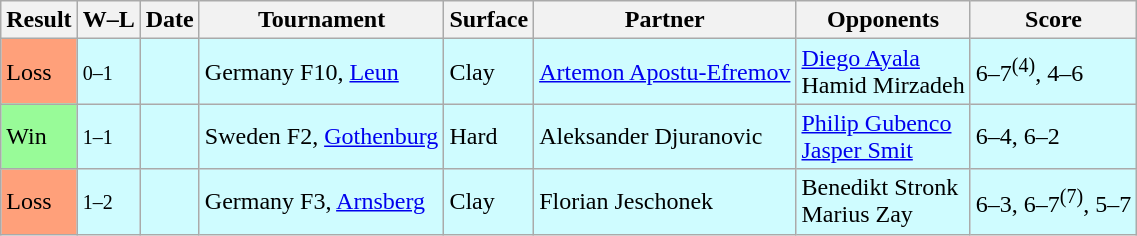<table class="sortable wikitable">
<tr>
<th>Result</th>
<th class="unsortable">W–L</th>
<th>Date</th>
<th>Tournament</th>
<th>Surface</th>
<th>Partner</th>
<th>Opponents</th>
<th class="unsortable">Score</th>
</tr>
<tr style="background:#cffcff;">
<td style="background:#ffa07a;">Loss</td>
<td><small>0–1</small></td>
<td></td>
<td>Germany F10, <a href='#'>Leun</a></td>
<td>Clay</td>
<td> <a href='#'>Artemon Apostu-Efremov</a></td>
<td> <a href='#'>Diego Ayala</a> <br>  Hamid Mirzadeh</td>
<td>6–7<sup>(4)</sup>, 4–6</td>
</tr>
<tr style="background:#cffcff;">
<td style="background:#98fb98;">Win</td>
<td><small>1–1</small></td>
<td></td>
<td>Sweden F2, <a href='#'>Gothenburg</a></td>
<td>Hard</td>
<td> Aleksander Djuranovic</td>
<td> <a href='#'>Philip Gubenco</a> <br>  <a href='#'>Jasper Smit</a></td>
<td>6–4, 6–2</td>
</tr>
<tr style="background:#cffcff;">
<td style="background:#ffa07a;">Loss</td>
<td><small>1–2</small></td>
<td></td>
<td>Germany F3, <a href='#'>Arnsberg</a></td>
<td>Clay</td>
<td> Florian Jeschonek</td>
<td> Benedikt Stronk <br>  Marius Zay</td>
<td>6–3, 6–7<sup>(7)</sup>, 5–7</td>
</tr>
</table>
